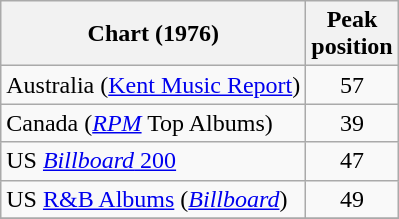<table class="wikitable sortable">
<tr>
<th>Chart (1976)</th>
<th>Peak<br>position</th>
</tr>
<tr>
<td>Australia (<a href='#'>Kent Music Report</a>)</td>
<td align="center">57</td>
</tr>
<tr>
<td>Canada (<em><a href='#'>RPM</a></em> Top Albums)</td>
<td align="center">39</td>
</tr>
<tr>
<td>US <a href='#'><em>Billboard</em> 200</a></td>
<td align="center">47</td>
</tr>
<tr>
<td>US <a href='#'>R&B Albums</a> (<em><a href='#'>Billboard</a></em>)</td>
<td align="center">49</td>
</tr>
<tr>
</tr>
</table>
